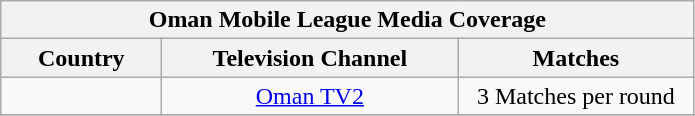<table class="wikitable" style="text-align:center">
<tr>
<th colspan=3>Oman Mobile League Media Coverage</th>
</tr>
<tr>
<th style="width:100px;">Country</th>
<th style="width:190px;">Television Channel</th>
<th style="width:150px;">Matches</th>
</tr>
<tr>
<td></td>
<td><a href='#'>Oman TV2</a></td>
<td>3 Matches per round</td>
</tr>
<tr>
</tr>
</table>
